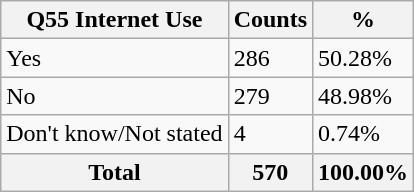<table class="wikitable sortable">
<tr>
<th>Q55 Internet Use</th>
<th>Counts</th>
<th>%</th>
</tr>
<tr>
<td>Yes</td>
<td>286</td>
<td>50.28%</td>
</tr>
<tr>
<td>No</td>
<td>279</td>
<td>48.98%</td>
</tr>
<tr>
<td>Don't know/Not stated</td>
<td>4</td>
<td>0.74%</td>
</tr>
<tr>
<th>Total</th>
<th>570</th>
<th>100.00%</th>
</tr>
</table>
